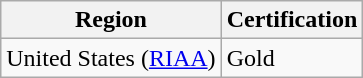<table class="wikitable">
<tr>
<th><strong>Region</strong></th>
<th><strong>Certification</strong></th>
</tr>
<tr>
<td>United States (<a href='#'>RIAA</a>)</td>
<td>Gold</td>
</tr>
</table>
